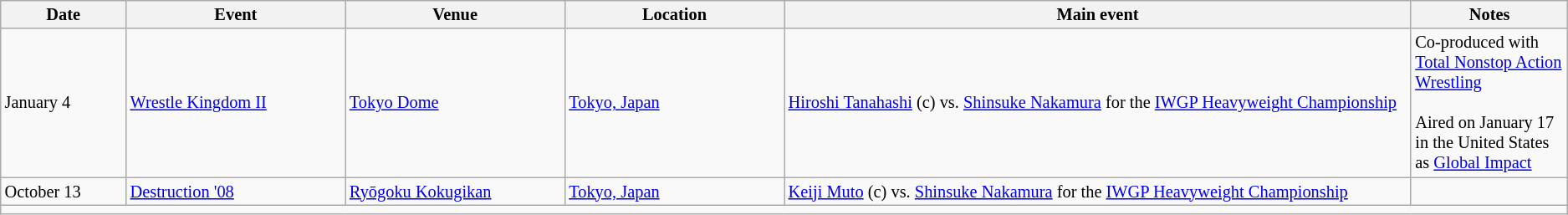<table class="sortable wikitable succession-box" style="font-size:85%;">
<tr>
<th width=8%>Date</th>
<th width=14%>Event</th>
<th width=14%>Venue</th>
<th width=14%>Location</th>
<th width=40%>Main event</th>
<th width=14%>Notes</th>
</tr>
<tr>
<td>January 4</td>
<td><a href='#'>Wrestle Kingdom II</a></td>
<td><a href='#'>Tokyo Dome</a></td>
<td><a href='#'>Tokyo, Japan</a></td>
<td><a href='#'>Hiroshi Tanahashi</a> (c) vs. <a href='#'>Shinsuke Nakamura</a> for the <a href='#'>IWGP Heavyweight Championship</a></td>
<td>Co-produced with <a href='#'>Total Nonstop Action Wrestling</a><br><br>Aired on January 17 in the United States as <a href='#'>Global Impact</a></td>
</tr>
<tr>
<td>October 13</td>
<td><a href='#'>Destruction '08</a></td>
<td><a href='#'>Ryōgoku Kokugikan</a></td>
<td><a href='#'>Tokyo, Japan</a></td>
<td><a href='#'>Keiji Muto</a> (c) vs. <a href='#'>Shinsuke Nakamura</a> for the <a href='#'>IWGP Heavyweight Championship</a></td>
<td></td>
</tr>
<tr>
<td colspan=6></td>
</tr>
</table>
